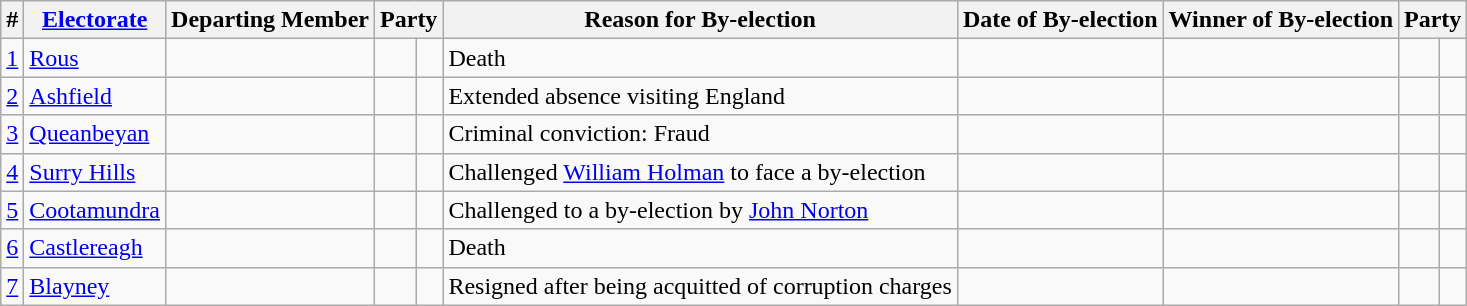<table class="wikitable sortable">
<tr>
<th><strong>#</strong></th>
<th><strong><a href='#'>Electorate</a></strong></th>
<th><strong>Departing Member</strong></th>
<th colspan=2><strong>Party</strong></th>
<th><strong>Reason for By-election</strong></th>
<th><strong>Date of By-election</strong></th>
<th><strong>Winner of By-election</strong></th>
<th colspan=2><strong>Party</strong></th>
</tr>
<tr>
<td><a href='#'>1</a></td>
<td><a href='#'>Rous</a></td>
<td></td>
<td> </td>
<td></td>
<td>Death</td>
<td></td>
<td></td>
<td> </td>
<td></td>
</tr>
<tr>
<td><a href='#'>2</a></td>
<td><a href='#'>Ashfield</a></td>
<td></td>
<td> </td>
<td></td>
<td>Extended absence visiting England</td>
<td></td>
<td></td>
<td> </td>
<td></td>
</tr>
<tr>
<td><a href='#'>3</a></td>
<td><a href='#'>Queanbeyan</a></td>
<td></td>
<td> </td>
<td></td>
<td>Criminal conviction: Fraud</td>
<td></td>
<td></td>
<td> </td>
<td></td>
</tr>
<tr>
<td><a href='#'>4</a></td>
<td><a href='#'>Surry Hills</a></td>
<td></td>
<td> </td>
<td></td>
<td>Challenged <a href='#'>William Holman</a> to face a by-election</td>
<td></td>
<td></td>
<td> </td>
<td></td>
</tr>
<tr>
<td><a href='#'>5</a></td>
<td><a href='#'>Cootamundra</a></td>
<td></td>
<td> </td>
<td></td>
<td>Challenged to a by-election by <a href='#'>John Norton</a></td>
<td></td>
<td></td>
<td> </td>
<td></td>
</tr>
<tr>
<td><a href='#'>6</a></td>
<td><a href='#'>Castlereagh</a></td>
<td></td>
<td> </td>
<td></td>
<td>Death</td>
<td></td>
<td></td>
<td> </td>
<td></td>
</tr>
<tr>
<td><a href='#'>7</a></td>
<td><a href='#'>Blayney</a></td>
<td></td>
<td> </td>
<td></td>
<td>Resigned after being acquitted of corruption charges</td>
<td></td>
<td></td>
<td> </td>
<td></td>
</tr>
</table>
